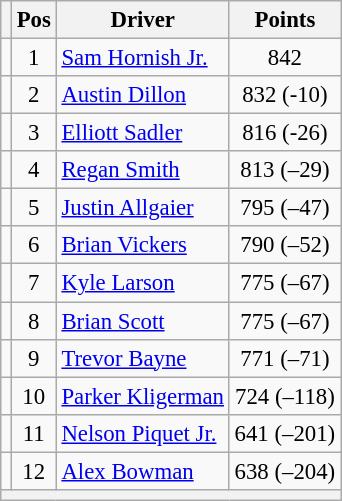<table class="wikitable" style="font-size: 95%;">
<tr>
<th></th>
<th>Pos</th>
<th>Driver</th>
<th>Points</th>
</tr>
<tr>
<td align="left"></td>
<td style="text-align:center;">1</td>
<td><a href='#'>Sam Hornish Jr.</a></td>
<td style="text-align:center;">842</td>
</tr>
<tr>
<td align="left"></td>
<td style="text-align:center;">2</td>
<td><a href='#'>Austin Dillon</a></td>
<td style="text-align:center;">832 (-10)</td>
</tr>
<tr>
<td align="left"></td>
<td style="text-align:center;">3</td>
<td><a href='#'>Elliott Sadler</a></td>
<td style="text-align:center;">816 (-26)</td>
</tr>
<tr>
<td align="left"></td>
<td style="text-align:center;">4</td>
<td><a href='#'>Regan Smith</a></td>
<td style="text-align:center;">813 (–29)</td>
</tr>
<tr>
<td align="left"></td>
<td style="text-align:center;">5</td>
<td><a href='#'>Justin Allgaier</a></td>
<td style="text-align:center;">795 (–47)</td>
</tr>
<tr>
<td align="left"></td>
<td style="text-align:center;">6</td>
<td><a href='#'>Brian Vickers</a></td>
<td style="text-align:center;">790 (–52)</td>
</tr>
<tr>
<td align="left"></td>
<td style="text-align:center;">7</td>
<td><a href='#'>Kyle Larson</a></td>
<td style="text-align:center;">775 (–67)</td>
</tr>
<tr>
<td align="left"></td>
<td style="text-align:center;">8</td>
<td><a href='#'>Brian Scott</a></td>
<td style="text-align:center;">775 (–67)</td>
</tr>
<tr>
<td align="left"></td>
<td style="text-align:center;">9</td>
<td><a href='#'>Trevor Bayne</a></td>
<td style="text-align:center;">771 (–71)</td>
</tr>
<tr>
<td align="left"></td>
<td style="text-align:center;">10</td>
<td><a href='#'>Parker Kligerman</a></td>
<td style="text-align:center;">724 (–118)</td>
</tr>
<tr>
<td align="left"></td>
<td style="text-align:center;">11</td>
<td><a href='#'>Nelson Piquet Jr.</a></td>
<td style="text-align:center;">641 (–201)</td>
</tr>
<tr>
<td align="left"></td>
<td style="text-align:center;">12</td>
<td><a href='#'>Alex Bowman</a></td>
<td style="text-align:center;">638 (–204)</td>
</tr>
<tr class="sortbottom">
<th colspan="9"></th>
</tr>
</table>
